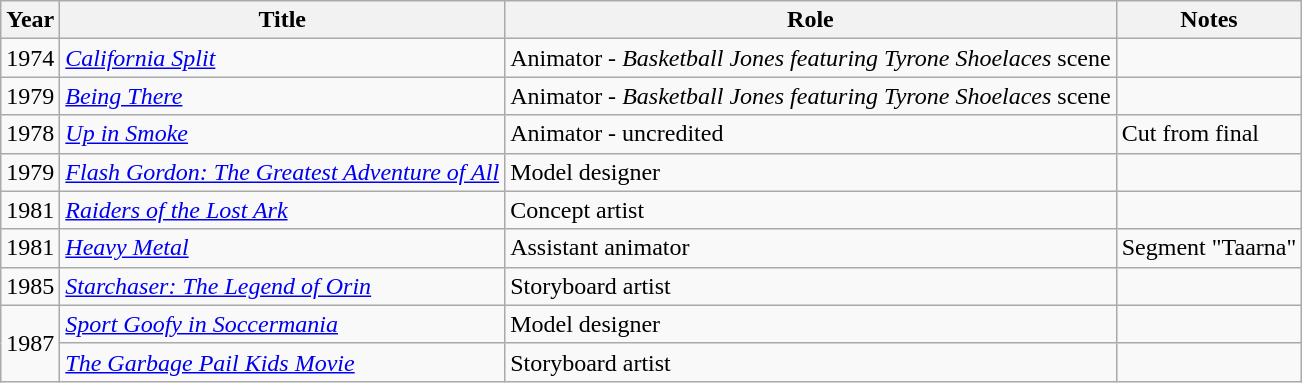<table class="wikitable">
<tr>
<th>Year</th>
<th>Title</th>
<th>Role</th>
<th>Notes</th>
</tr>
<tr>
<td>1974</td>
<td><em><a href='#'>California Split</a></em></td>
<td>Animator - <em>Basketball Jones featuring Tyrone Shoelaces</em> scene</td>
<td></td>
</tr>
<tr>
<td>1979</td>
<td><em><a href='#'>Being There</a></em></td>
<td>Animator - <em>Basketball Jones featuring Tyrone Shoelaces</em> scene</td>
<td></td>
</tr>
<tr>
<td>1978</td>
<td><em><a href='#'>Up in Smoke</a></em></td>
<td>Animator - uncredited</td>
<td>Cut from final</td>
</tr>
<tr>
<td>1979</td>
<td><em><a href='#'>Flash Gordon: The Greatest Adventure of All</a></em></td>
<td>Model designer</td>
<td></td>
</tr>
<tr>
<td>1981</td>
<td><em><a href='#'>Raiders of the Lost Ark</a></em></td>
<td>Concept artist</td>
<td></td>
</tr>
<tr>
<td>1981</td>
<td><em><a href='#'>Heavy Metal</a></em></td>
<td>Assistant animator</td>
<td>Segment "Taarna"</td>
</tr>
<tr>
<td>1985</td>
<td><em><a href='#'>Starchaser: The Legend of Orin</a></em></td>
<td>Storyboard artist</td>
<td></td>
</tr>
<tr>
<td rowspan="2">1987</td>
<td><em><a href='#'>Sport Goofy in Soccermania</a></em></td>
<td>Model designer</td>
<td></td>
</tr>
<tr>
<td><em><a href='#'>The Garbage Pail Kids Movie</a></em></td>
<td>Storyboard artist</td>
<td></td>
</tr>
</table>
